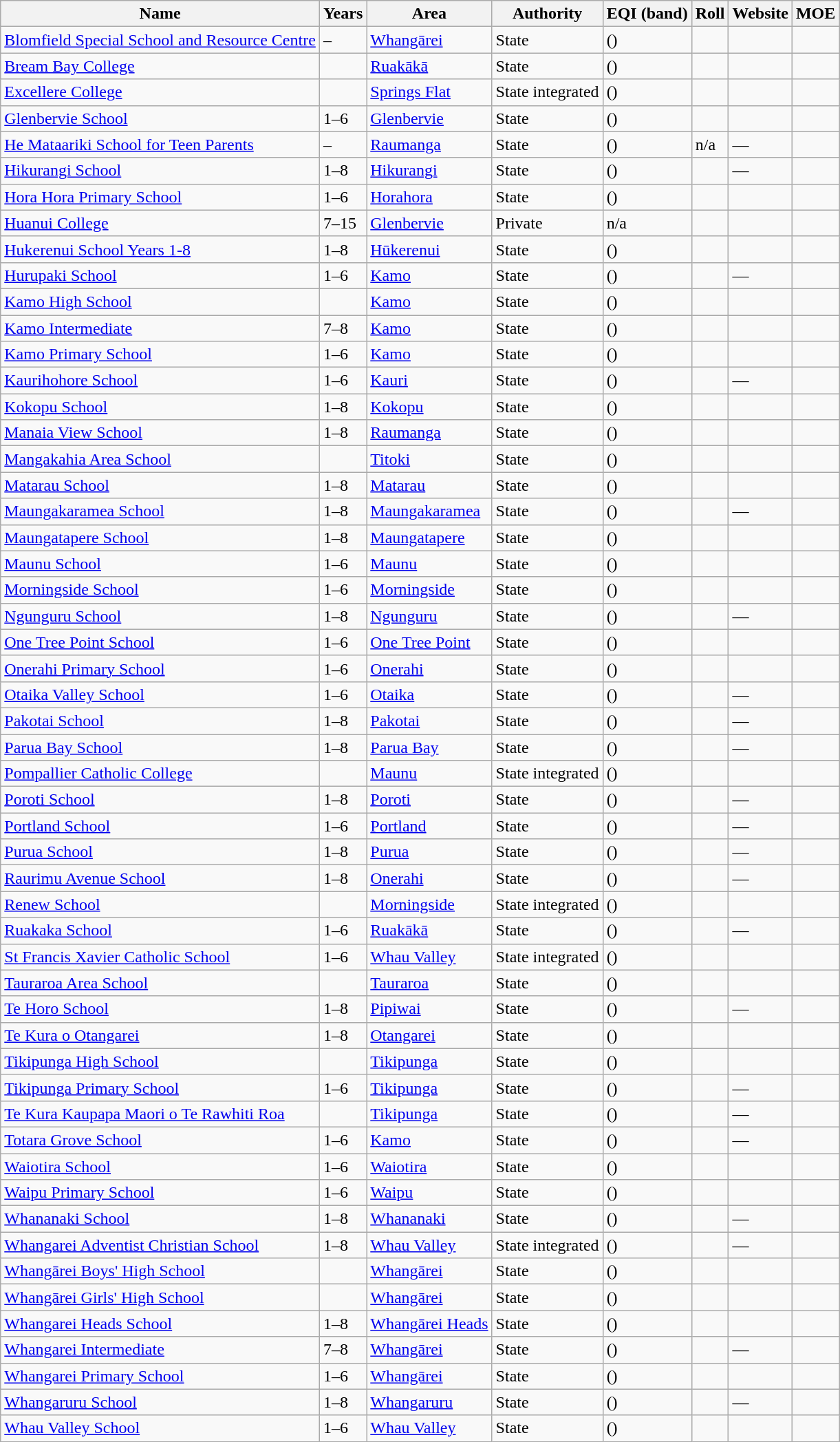<table class="wikitable sortable">
<tr>
<th>Name</th>
<th>Years</th>
<th>Area</th>
<th>Authority</th>
<th>EQI (band)</th>
<th>Roll</th>
<th class="unsortable">Website</th>
<th>MOE</th>
</tr>
<tr>
<td><a href='#'>Blomfield Special School and Resource Centre</a></td>
<td>–</td>
<td><a href='#'>Whangārei</a></td>
<td>State</td>
<td> ()</td>
<td></td>
<td></td>
<td></td>
</tr>
<tr>
<td><a href='#'>Bream Bay College</a></td>
<td></td>
<td><a href='#'>Ruakākā</a></td>
<td>State</td>
<td> ()</td>
<td></td>
<td></td>
<td></td>
</tr>
<tr>
<td><a href='#'>Excellere College</a></td>
<td></td>
<td><a href='#'>Springs Flat</a></td>
<td>State integrated</td>
<td> ()</td>
<td></td>
<td></td>
<td></td>
</tr>
<tr>
<td><a href='#'>Glenbervie School</a></td>
<td>1–6</td>
<td><a href='#'>Glenbervie</a></td>
<td>State</td>
<td> ()</td>
<td></td>
<td></td>
<td></td>
</tr>
<tr>
<td><a href='#'>He Mataariki School for Teen Parents</a></td>
<td>–</td>
<td><a href='#'>Raumanga</a></td>
<td>State</td>
<td> ()</td>
<td>n/a</td>
<td>—</td>
<td></td>
</tr>
<tr>
<td><a href='#'>Hikurangi School</a></td>
<td>1–8</td>
<td><a href='#'>Hikurangi</a></td>
<td>State</td>
<td> ()</td>
<td></td>
<td>—</td>
<td></td>
</tr>
<tr>
<td><a href='#'>Hora Hora Primary School</a></td>
<td>1–6</td>
<td><a href='#'>Horahora</a></td>
<td>State</td>
<td> ()</td>
<td></td>
<td></td>
<td></td>
</tr>
<tr>
<td><a href='#'>Huanui College</a></td>
<td>7–15</td>
<td><a href='#'>Glenbervie</a></td>
<td>Private</td>
<td>n/a</td>
<td></td>
<td></td>
<td></td>
</tr>
<tr>
<td><a href='#'>Hukerenui School Years 1-8</a></td>
<td>1–8</td>
<td><a href='#'>Hūkerenui</a></td>
<td>State</td>
<td> ()</td>
<td></td>
<td></td>
<td></td>
</tr>
<tr>
<td><a href='#'>Hurupaki School</a></td>
<td>1–6</td>
<td><a href='#'>Kamo</a></td>
<td>State</td>
<td> ()</td>
<td></td>
<td>—</td>
<td></td>
</tr>
<tr>
<td><a href='#'>Kamo High School</a></td>
<td></td>
<td><a href='#'>Kamo</a></td>
<td>State</td>
<td> ()</td>
<td></td>
<td></td>
<td></td>
</tr>
<tr>
<td><a href='#'>Kamo Intermediate</a></td>
<td>7–8</td>
<td><a href='#'>Kamo</a></td>
<td>State</td>
<td> ()</td>
<td></td>
<td></td>
<td></td>
</tr>
<tr>
<td><a href='#'>Kamo Primary School</a></td>
<td>1–6</td>
<td><a href='#'>Kamo</a></td>
<td>State</td>
<td> ()</td>
<td></td>
<td></td>
<td></td>
</tr>
<tr>
<td><a href='#'>Kaurihohore School</a></td>
<td>1–6</td>
<td><a href='#'>Kauri</a></td>
<td>State</td>
<td> ()</td>
<td></td>
<td>—</td>
<td></td>
</tr>
<tr>
<td><a href='#'>Kokopu School</a></td>
<td>1–8</td>
<td><a href='#'>Kokopu</a></td>
<td>State</td>
<td> ()</td>
<td></td>
<td></td>
<td></td>
</tr>
<tr>
<td><a href='#'>Manaia View School</a></td>
<td>1–8</td>
<td><a href='#'>Raumanga</a></td>
<td>State</td>
<td> ()</td>
<td></td>
<td></td>
<td></td>
</tr>
<tr>
<td><a href='#'>Mangakahia Area School</a></td>
<td></td>
<td><a href='#'>Titoki</a></td>
<td>State</td>
<td> ()</td>
<td></td>
<td></td>
<td></td>
</tr>
<tr>
<td><a href='#'>Matarau School</a></td>
<td>1–8</td>
<td><a href='#'>Matarau</a></td>
<td>State</td>
<td> ()</td>
<td></td>
<td></td>
<td></td>
</tr>
<tr>
<td><a href='#'>Maungakaramea School</a></td>
<td>1–8</td>
<td><a href='#'>Maungakaramea</a></td>
<td>State</td>
<td> ()</td>
<td></td>
<td>—</td>
<td></td>
</tr>
<tr>
<td><a href='#'>Maungatapere School</a></td>
<td>1–8</td>
<td><a href='#'>Maungatapere</a></td>
<td>State</td>
<td> ()</td>
<td></td>
<td></td>
<td></td>
</tr>
<tr>
<td><a href='#'>Maunu School</a></td>
<td>1–6</td>
<td><a href='#'>Maunu</a></td>
<td>State</td>
<td> ()</td>
<td></td>
<td></td>
<td></td>
</tr>
<tr>
<td><a href='#'>Morningside School</a></td>
<td>1–6</td>
<td><a href='#'>Morningside</a></td>
<td>State</td>
<td> ()</td>
<td></td>
<td></td>
<td></td>
</tr>
<tr>
<td><a href='#'>Ngunguru School</a></td>
<td>1–8</td>
<td><a href='#'>Ngunguru</a></td>
<td>State</td>
<td> ()</td>
<td></td>
<td>—</td>
<td></td>
</tr>
<tr>
<td><a href='#'>One Tree Point School</a></td>
<td>1–6</td>
<td><a href='#'>One Tree Point</a></td>
<td>State</td>
<td> ()</td>
<td></td>
<td></td>
<td></td>
</tr>
<tr>
<td><a href='#'>Onerahi Primary School</a></td>
<td>1–6</td>
<td><a href='#'>Onerahi</a></td>
<td>State</td>
<td> ()</td>
<td></td>
<td></td>
<td></td>
</tr>
<tr>
<td><a href='#'>Otaika Valley School</a></td>
<td>1–6</td>
<td><a href='#'>Otaika</a></td>
<td>State</td>
<td> ()</td>
<td></td>
<td>—</td>
<td></td>
</tr>
<tr>
<td><a href='#'>Pakotai School</a></td>
<td>1–8</td>
<td><a href='#'>Pakotai</a></td>
<td>State</td>
<td> ()</td>
<td></td>
<td>—</td>
<td></td>
</tr>
<tr>
<td><a href='#'>Parua Bay School</a></td>
<td>1–8</td>
<td><a href='#'>Parua Bay</a></td>
<td>State</td>
<td> ()</td>
<td></td>
<td>—</td>
<td></td>
</tr>
<tr>
<td><a href='#'>Pompallier Catholic College</a></td>
<td></td>
<td><a href='#'>Maunu</a></td>
<td>State integrated</td>
<td> ()</td>
<td></td>
<td></td>
<td></td>
</tr>
<tr>
<td><a href='#'>Poroti School</a></td>
<td>1–8</td>
<td><a href='#'>Poroti</a></td>
<td>State</td>
<td> ()</td>
<td></td>
<td>—</td>
<td></td>
</tr>
<tr>
<td><a href='#'>Portland School</a></td>
<td>1–6</td>
<td><a href='#'>Portland</a></td>
<td>State</td>
<td> ()</td>
<td></td>
<td>—</td>
<td></td>
</tr>
<tr>
<td><a href='#'>Purua School</a></td>
<td>1–8</td>
<td><a href='#'>Purua</a></td>
<td>State</td>
<td> ()</td>
<td></td>
<td>—</td>
<td></td>
</tr>
<tr>
<td><a href='#'>Raurimu Avenue School</a></td>
<td>1–8</td>
<td><a href='#'>Onerahi</a></td>
<td>State</td>
<td> ()</td>
<td></td>
<td>—</td>
<td></td>
</tr>
<tr>
<td><a href='#'>Renew School</a></td>
<td></td>
<td><a href='#'>Morningside</a></td>
<td>State integrated</td>
<td> ()</td>
<td></td>
<td></td>
<td></td>
</tr>
<tr>
<td><a href='#'>Ruakaka School</a></td>
<td>1–6</td>
<td><a href='#'>Ruakākā</a></td>
<td>State</td>
<td> ()</td>
<td></td>
<td>—</td>
<td></td>
</tr>
<tr>
<td><a href='#'>St Francis Xavier Catholic School</a></td>
<td>1–6</td>
<td><a href='#'>Whau Valley</a></td>
<td>State integrated</td>
<td> ()</td>
<td></td>
<td></td>
<td></td>
</tr>
<tr>
<td><a href='#'>Tauraroa Area School</a></td>
<td></td>
<td><a href='#'>Tauraroa</a></td>
<td>State</td>
<td> ()</td>
<td></td>
<td></td>
<td></td>
</tr>
<tr>
<td><a href='#'>Te Horo School</a></td>
<td>1–8</td>
<td><a href='#'>Pipiwai</a></td>
<td>State</td>
<td> ()</td>
<td></td>
<td>—</td>
<td></td>
</tr>
<tr>
<td><a href='#'>Te Kura o Otangarei</a></td>
<td>1–8</td>
<td><a href='#'>Otangarei</a></td>
<td>State</td>
<td> ()</td>
<td></td>
<td></td>
<td></td>
</tr>
<tr>
<td><a href='#'>Tikipunga High School</a></td>
<td></td>
<td><a href='#'>Tikipunga</a></td>
<td>State</td>
<td> ()</td>
<td></td>
<td></td>
<td></td>
</tr>
<tr>
<td><a href='#'>Tikipunga Primary School</a></td>
<td>1–6</td>
<td><a href='#'>Tikipunga</a></td>
<td>State</td>
<td> ()</td>
<td></td>
<td>—</td>
<td></td>
</tr>
<tr>
<td><a href='#'>Te Kura Kaupapa Maori o Te Rawhiti Roa</a></td>
<td></td>
<td><a href='#'>Tikipunga</a></td>
<td>State</td>
<td> ()</td>
<td></td>
<td>—</td>
<td></td>
</tr>
<tr>
<td><a href='#'>Totara Grove School</a></td>
<td>1–6</td>
<td><a href='#'>Kamo</a></td>
<td>State</td>
<td> ()</td>
<td></td>
<td>—</td>
<td></td>
</tr>
<tr>
<td><a href='#'>Waiotira School</a></td>
<td>1–6</td>
<td><a href='#'>Waiotira</a></td>
<td>State</td>
<td> ()</td>
<td></td>
<td></td>
<td></td>
</tr>
<tr>
<td><a href='#'>Waipu Primary School</a></td>
<td>1–6</td>
<td><a href='#'>Waipu</a></td>
<td>State</td>
<td> ()</td>
<td></td>
<td></td>
<td></td>
</tr>
<tr>
<td><a href='#'>Whananaki School</a></td>
<td>1–8</td>
<td><a href='#'>Whananaki</a></td>
<td>State</td>
<td> ()</td>
<td></td>
<td>—</td>
<td></td>
</tr>
<tr>
<td><a href='#'>Whangarei Adventist Christian School</a></td>
<td>1–8</td>
<td><a href='#'>Whau Valley</a></td>
<td>State integrated</td>
<td> ()</td>
<td></td>
<td>—</td>
<td></td>
</tr>
<tr>
<td><a href='#'>Whangārei Boys' High School</a></td>
<td></td>
<td><a href='#'>Whangārei</a></td>
<td>State</td>
<td> ()</td>
<td></td>
<td></td>
<td></td>
</tr>
<tr>
<td><a href='#'>Whangārei Girls' High School</a></td>
<td></td>
<td><a href='#'>Whangārei</a></td>
<td>State</td>
<td> ()</td>
<td></td>
<td></td>
<td></td>
</tr>
<tr>
<td><a href='#'>Whangarei Heads School</a></td>
<td>1–8</td>
<td><a href='#'>Whangārei Heads</a></td>
<td>State</td>
<td> ()</td>
<td></td>
<td></td>
<td></td>
</tr>
<tr>
<td><a href='#'>Whangarei Intermediate</a></td>
<td>7–8</td>
<td><a href='#'>Whangārei</a></td>
<td>State</td>
<td> ()</td>
<td></td>
<td>—</td>
<td></td>
</tr>
<tr>
<td><a href='#'>Whangarei Primary School</a></td>
<td>1–6</td>
<td><a href='#'>Whangārei</a></td>
<td>State</td>
<td> ()</td>
<td></td>
<td></td>
<td></td>
</tr>
<tr>
<td><a href='#'>Whangaruru School</a></td>
<td>1–8</td>
<td><a href='#'>Whangaruru</a></td>
<td>State</td>
<td> ()</td>
<td></td>
<td>—</td>
<td></td>
</tr>
<tr>
<td><a href='#'>Whau Valley School</a></td>
<td>1–6</td>
<td><a href='#'>Whau Valley</a></td>
<td>State</td>
<td> ()</td>
<td></td>
<td></td>
<td></td>
</tr>
</table>
